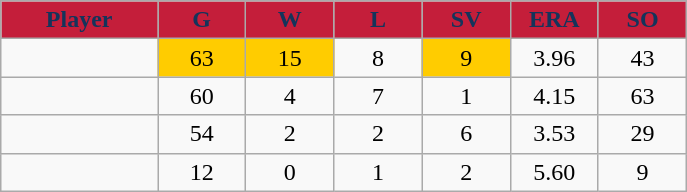<table class="wikitable sortable">
<tr>
<th style="background:#C41E3A;color:#14345B;" width="16%">Player</th>
<th style="background:#C41E3A;color:#14345B;" width="9%">G</th>
<th style="background:#C41E3A;color:#14345B;" width="9%">W</th>
<th style="background:#C41E3A;color:#14345B;" width="9%">L</th>
<th style="background:#C41E3A;color:#14345B;" width="9%">SV</th>
<th style="background:#C41E3A;color:#14345B;" width="9%">ERA</th>
<th style="background:#C41E3A;color:#14345B;" width="9%">SO</th>
</tr>
<tr align="center">
<td></td>
<td bgcolor="#FFCC00">63</td>
<td bgcolor="#FFCC00">15</td>
<td>8</td>
<td bgcolor="#FFCC00">9</td>
<td>3.96</td>
<td>43</td>
</tr>
<tr align="center">
<td></td>
<td>60</td>
<td>4</td>
<td>7</td>
<td>1</td>
<td>4.15</td>
<td>63</td>
</tr>
<tr align="center">
<td></td>
<td>54</td>
<td>2</td>
<td>2</td>
<td>6</td>
<td>3.53</td>
<td>29</td>
</tr>
<tr align="center">
<td></td>
<td>12</td>
<td>0</td>
<td>1</td>
<td>2</td>
<td>5.60</td>
<td>9</td>
</tr>
</table>
